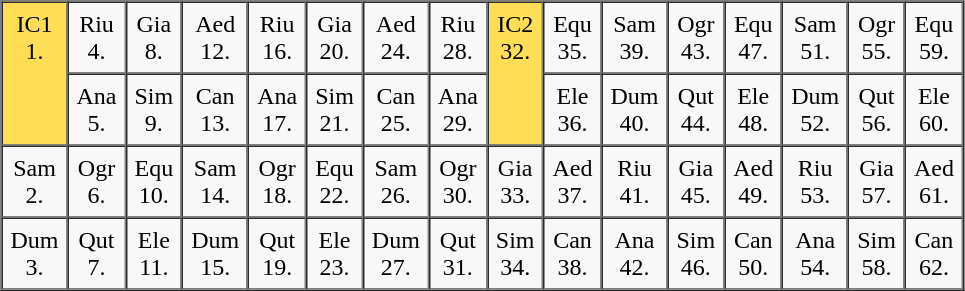<table style="text-align:center;background:#F8F8F8" | cellspacing="0" cellpadding="5" border="1">
<tr style="vertical-align:top">
<td rowspan="2" style="background:#FD5">IC1 <br> 1.</td>
<td>Riu <br> 4.</td>
<td>Gia <br> 8.</td>
<td>Aed <br> 12.</td>
<td>Riu <br> 16.</td>
<td>Gia <br> 20.</td>
<td>Aed <br> 24.</td>
<td>Riu <br> 28.</td>
<td rowspan="2" style="background:#FD5">IC2 <br> 32.</td>
<td>Equ <br> 35.</td>
<td>Sam <br> 39.</td>
<td>Ogr <br> 43.</td>
<td>Equ <br> 47.</td>
<td>Sam <br> 51.</td>
<td>Ogr <br> 55.</td>
<td>Equ <br> 59.</td>
</tr>
<tr>
<td>Ana <br> 5.</td>
<td>Sim <br> 9.</td>
<td>Can <br> 13.</td>
<td>Ana <br> 17.</td>
<td>Sim <br> 21.</td>
<td>Can <br> 25.</td>
<td>Ana <br> 29.</td>
<td>Ele <br> 36.</td>
<td>Dum <br> 40.</td>
<td>Qut <br> 44.</td>
<td>Ele <br> 48.</td>
<td>Dum <br> 52.</td>
<td>Qut <br> 56.</td>
<td>Ele <br> 60.</td>
</tr>
<tr>
<td>Sam <br> 2.</td>
<td>Ogr <br> 6.</td>
<td>Equ <br> 10.</td>
<td>Sam <br> 14.</td>
<td>Ogr <br> 18.</td>
<td>Equ <br> 22.</td>
<td>Sam <br> 26.</td>
<td>Ogr <br> 30.</td>
<td>Gia <br> 33.</td>
<td>Aed <br> 37.</td>
<td>Riu <br> 41.</td>
<td>Gia <br> 45.</td>
<td>Aed <br> 49.</td>
<td>Riu <br> 53.</td>
<td>Gia <br> 57.</td>
<td>Aed <br> 61.</td>
</tr>
<tr>
<td>Dum <br> 3.</td>
<td>Qut <br> 7.</td>
<td>Ele <br> 11.</td>
<td>Dum <br> 15.</td>
<td>Qut <br> 19.</td>
<td>Ele <br> 23.</td>
<td>Dum <br> 27.</td>
<td>Qut <br> 31.</td>
<td>Sim <br> 34.</td>
<td>Can <br> 38.</td>
<td>Ana <br> 42.</td>
<td>Sim <br> 46.</td>
<td>Can <br> 50.</td>
<td>Ana <br> 54.</td>
<td>Sim <br> 58.</td>
<td>Can <br> 62.</td>
</tr>
</table>
